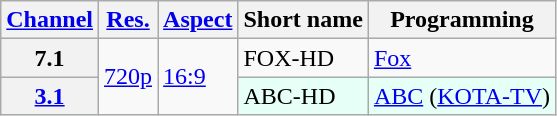<table class="wikitable">
<tr>
<th><a href='#'>Channel</a></th>
<th><a href='#'>Res.</a></th>
<th><a href='#'>Aspect</a></th>
<th>Short name</th>
<th>Programming</th>
</tr>
<tr>
<th scope = "row">7.1</th>
<td rowspan=2><a href='#'>720p</a></td>
<td rowspan=2><a href='#'>16:9</a></td>
<td>FOX-HD</td>
<td><a href='#'>Fox</a></td>
</tr>
<tr style="background-color: #E6FFF7;">
<th scope = "row"><a href='#'>3.1</a></th>
<td>ABC-HD</td>
<td><a href='#'>ABC</a> (<a href='#'>KOTA-TV</a>)</td>
</tr>
</table>
